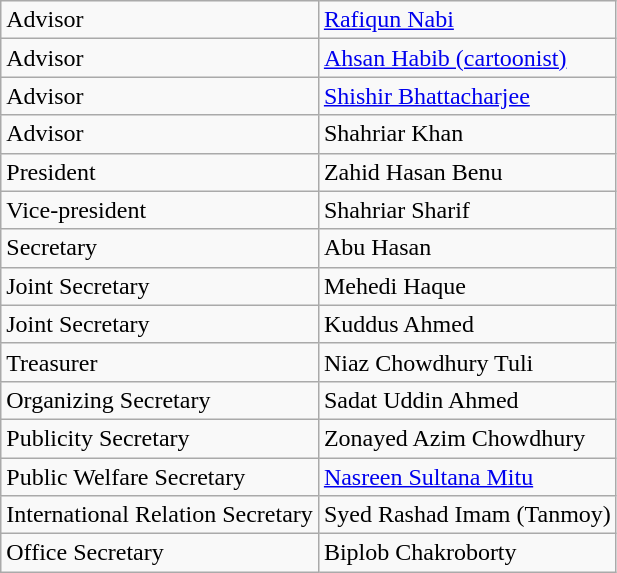<table class="wikitable">
<tr>
<td>Advisor</td>
<td><a href='#'>Rafiqun Nabi</a></td>
</tr>
<tr>
<td>Advisor</td>
<td><a href='#'>Ahsan Habib (cartoonist)</a></td>
</tr>
<tr>
<td>Advisor</td>
<td><a href='#'>Shishir Bhattacharjee</a></td>
</tr>
<tr>
<td>Advisor</td>
<td>Shahriar Khan</td>
</tr>
<tr>
<td>President</td>
<td>Zahid Hasan Benu</td>
</tr>
<tr>
<td>Vice-president</td>
<td>Shahriar Sharif</td>
</tr>
<tr>
<td>Secretary</td>
<td>Abu Hasan</td>
</tr>
<tr>
<td>Joint Secretary</td>
<td>Mehedi Haque</td>
</tr>
<tr>
<td>Joint Secretary</td>
<td>Kuddus Ahmed</td>
</tr>
<tr>
<td>Treasurer</td>
<td>Niaz Chowdhury Tuli</td>
</tr>
<tr>
<td>Organizing Secretary</td>
<td>Sadat Uddin Ahmed</td>
</tr>
<tr>
<td>Publicity Secretary</td>
<td>Zonayed Azim Chowdhury</td>
</tr>
<tr>
<td>Public Welfare Secretary</td>
<td><a href='#'>Nasreen Sultana Mitu</a></td>
</tr>
<tr>
<td>International Relation Secretary</td>
<td>Syed Rashad Imam (Tanmoy)</td>
</tr>
<tr>
<td>Office Secretary</td>
<td>Biplob Chakroborty</td>
</tr>
</table>
